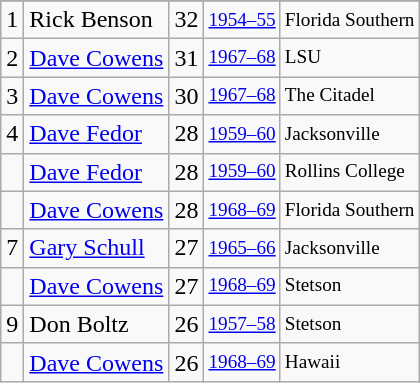<table class="wikitable">
<tr>
</tr>
<tr>
<td>1</td>
<td>Rick Benson</td>
<td>32</td>
<td style="font-size:80%;"><a href='#'>1954–55</a></td>
<td style="font-size:80%;">Florida Southern</td>
</tr>
<tr>
<td>2</td>
<td><a href='#'>Dave Cowens</a></td>
<td>31</td>
<td style="font-size:80%;"><a href='#'>1967–68</a></td>
<td style="font-size:80%;">LSU</td>
</tr>
<tr>
<td>3</td>
<td><a href='#'>Dave Cowens</a></td>
<td>30</td>
<td style="font-size:80%;"><a href='#'>1967–68</a></td>
<td style="font-size:80%;">The Citadel</td>
</tr>
<tr>
<td>4</td>
<td><a href='#'>Dave Fedor</a></td>
<td>28</td>
<td style="font-size:80%;"><a href='#'>1959–60</a></td>
<td style="font-size:80%;">Jacksonville</td>
</tr>
<tr>
<td></td>
<td><a href='#'>Dave Fedor</a></td>
<td>28</td>
<td style="font-size:80%;"><a href='#'>1959–60</a></td>
<td style="font-size:80%;">Rollins College</td>
</tr>
<tr>
<td></td>
<td><a href='#'>Dave Cowens</a></td>
<td>28</td>
<td style="font-size:80%;"><a href='#'>1968–69</a></td>
<td style="font-size:80%;">Florida Southern</td>
</tr>
<tr>
<td>7</td>
<td><a href='#'>Gary Schull</a></td>
<td>27</td>
<td style="font-size:80%;"><a href='#'>1965–66</a></td>
<td style="font-size:80%;">Jacksonville</td>
</tr>
<tr>
<td></td>
<td><a href='#'>Dave Cowens</a></td>
<td>27</td>
<td style="font-size:80%;"><a href='#'>1968–69</a></td>
<td style="font-size:80%;">Stetson</td>
</tr>
<tr>
<td>9</td>
<td>Don Boltz</td>
<td>26</td>
<td style="font-size:80%;"><a href='#'>1957–58</a></td>
<td style="font-size:80%;">Stetson</td>
</tr>
<tr>
<td></td>
<td><a href='#'>Dave Cowens</a></td>
<td>26</td>
<td style="font-size:80%;"><a href='#'>1968–69</a></td>
<td style="font-size:80%;">Hawaii</td>
</tr>
</table>
